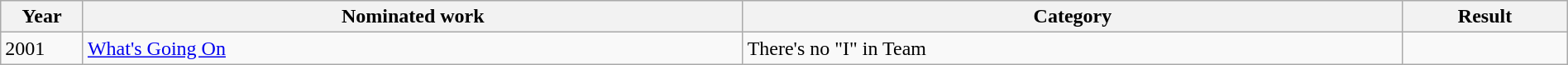<table class="wikitable" width="100%">
<tr>
<th width="5%">Year</th>
<th width="40%">Nominated work</th>
<th width="40%">Category</th>
<th width="10%">Result</th>
</tr>
<tr>
<td>2001</td>
<td><a href='#'>What's Going On</a> </td>
<td>There's no "I" in Team</td>
<td></td>
</tr>
</table>
